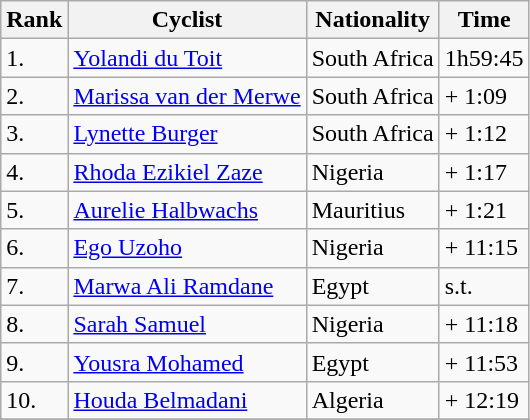<table class="wikitable">
<tr>
<th>Rank</th>
<th>Cyclist</th>
<th>Nationality</th>
<th>Time</th>
</tr>
<tr>
<td>1.</td>
<td><a href='#'>Yolandi du Toit</a></td>
<td>South Africa</td>
<td>1h59:45</td>
</tr>
<tr>
<td>2.</td>
<td><a href='#'>Marissa van der Merwe</a></td>
<td>South Africa</td>
<td>+ 1:09</td>
</tr>
<tr>
<td>3.</td>
<td><a href='#'>Lynette Burger</a></td>
<td>South Africa</td>
<td>+ 1:12</td>
</tr>
<tr>
<td>4.</td>
<td><a href='#'>Rhoda Ezikiel Zaze</a></td>
<td>Nigeria</td>
<td>+ 1:17</td>
</tr>
<tr>
<td>5.</td>
<td><a href='#'>Aurelie Halbwachs</a></td>
<td>Mauritius</td>
<td>+ 1:21</td>
</tr>
<tr>
<td>6.</td>
<td><a href='#'>Ego Uzoho</a></td>
<td>Nigeria</td>
<td>+ 11:15</td>
</tr>
<tr>
<td>7.</td>
<td><a href='#'>Marwa Ali Ramdane</a></td>
<td>Egypt</td>
<td>s.t.</td>
</tr>
<tr>
<td>8.</td>
<td><a href='#'>Sarah Samuel</a></td>
<td>Nigeria</td>
<td>+ 11:18</td>
</tr>
<tr>
<td>9.</td>
<td><a href='#'>Yousra Mohamed</a></td>
<td>Egypt</td>
<td>+ 11:53</td>
</tr>
<tr>
<td>10.</td>
<td><a href='#'>Houda Belmadani</a></td>
<td>Algeria</td>
<td>+ 12:19</td>
</tr>
<tr>
</tr>
</table>
